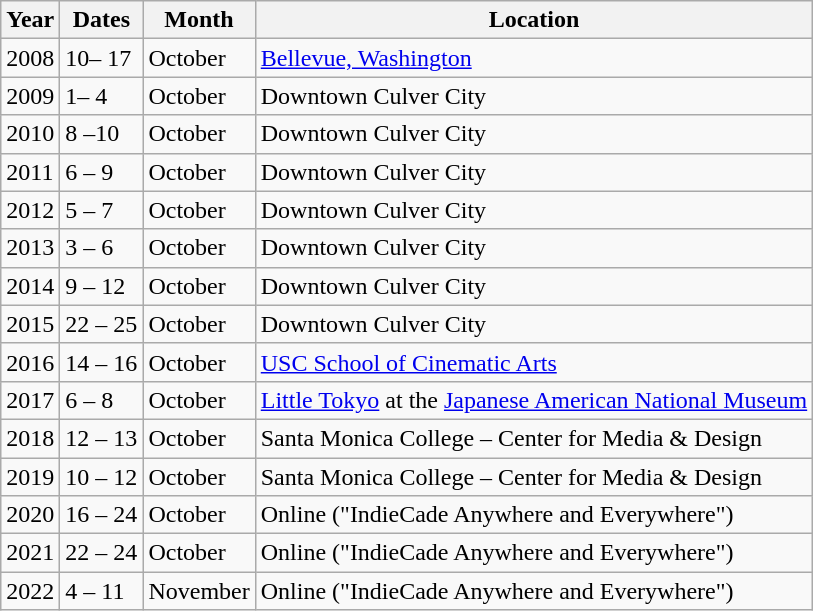<table class="wikitable">
<tr>
<th>Year</th>
<th>Dates</th>
<th>Month</th>
<th>Location</th>
</tr>
<tr>
<td>2008</td>
<td>10– 17</td>
<td>October</td>
<td><a href='#'>Bellevue, Washington</a></td>
</tr>
<tr>
<td>2009</td>
<td>1– 4</td>
<td>October</td>
<td>Downtown Culver City</td>
</tr>
<tr>
<td>2010</td>
<td>8 –10</td>
<td>October</td>
<td>Downtown Culver City</td>
</tr>
<tr>
<td>2011</td>
<td>6 – 9</td>
<td>October</td>
<td>Downtown Culver City</td>
</tr>
<tr>
<td>2012</td>
<td>5 – 7</td>
<td>October</td>
<td>Downtown Culver City</td>
</tr>
<tr>
<td>2013</td>
<td>3 – 6</td>
<td>October</td>
<td>Downtown Culver City</td>
</tr>
<tr>
<td>2014</td>
<td>9 – 12</td>
<td>October</td>
<td>Downtown Culver City</td>
</tr>
<tr>
<td>2015</td>
<td>22 – 25</td>
<td>October</td>
<td>Downtown Culver City</td>
</tr>
<tr>
<td>2016</td>
<td>14 – 16</td>
<td>October</td>
<td><a href='#'>USC School of Cinematic Arts</a></td>
</tr>
<tr>
<td>2017</td>
<td>6 – 8</td>
<td>October</td>
<td><a href='#'>Little Tokyo</a> at the <a href='#'>Japanese American National Museum</a></td>
</tr>
<tr>
<td>2018</td>
<td>12 – 13</td>
<td>October</td>
<td>Santa Monica College – Center for Media & Design</td>
</tr>
<tr>
<td>2019</td>
<td>10 – 12</td>
<td>October</td>
<td>Santa Monica College – Center for Media & Design</td>
</tr>
<tr>
<td>2020</td>
<td>16 – 24</td>
<td>October</td>
<td>Online ("IndieCade Anywhere and Everywhere")</td>
</tr>
<tr>
<td>2021</td>
<td>22 – 24</td>
<td>October</td>
<td>Online ("IndieCade Anywhere and Everywhere")</td>
</tr>
<tr>
<td>2022</td>
<td>4 – 11</td>
<td>November</td>
<td>Online ("IndieCade Anywhere and Everywhere")</td>
</tr>
</table>
